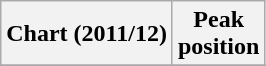<table class="wikitable sortable">
<tr>
<th>Chart (2011/12)</th>
<th>Peak<br>position</th>
</tr>
<tr>
</tr>
</table>
